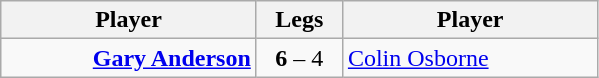<table class=wikitable style="text-align:center">
<tr>
<th width=163>Player</th>
<th width=50>Legs</th>
<th width=163>Player</th>
</tr>
<tr align=left>
<td align=right><strong><a href='#'>Gary Anderson</a></strong> </td>
<td align=center><strong>6</strong> – 4</td>
<td> <a href='#'>Colin Osborne</a></td>
</tr>
</table>
